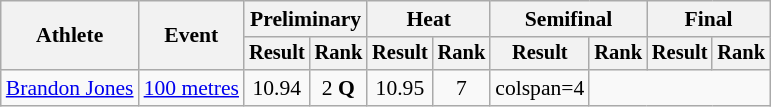<table class="wikitable" style="font-size:90%">
<tr>
<th rowspan="2">Athlete</th>
<th rowspan="2">Event</th>
<th colspan="2">Preliminary</th>
<th colspan="2">Heat</th>
<th colspan="2">Semifinal</th>
<th colspan="2">Final</th>
</tr>
<tr style="font-size:95%">
<th>Result</th>
<th>Rank</th>
<th>Result</th>
<th>Rank</th>
<th>Result</th>
<th>Rank</th>
<th>Result</th>
<th>Rank</th>
</tr>
<tr align=center>
<td align=left><a href='#'>Brandon Jones</a></td>
<td align=left><a href='#'>100 metres</a></td>
<td>10.94</td>
<td>2 <strong>Q</strong></td>
<td>10.95</td>
<td>7</td>
<td>colspan=4 </td>
</tr>
</table>
